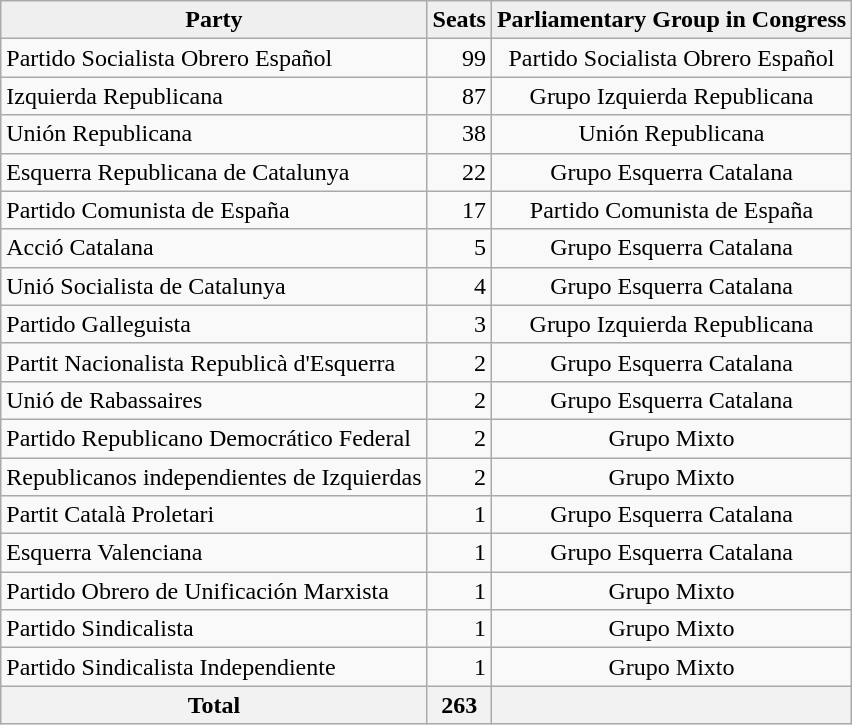<table class="wikitable sortable">
<tr>
<th style="background:#efefef;">Party</th>
<th style="background:#efefef;">Seats</th>
<th style="background:#efefef;">Parliamentary Group in Congress</th>
</tr>
<tr>
<td>Partido Socialista Obrero Español</td>
<td align="right">99</td>
<td align="center">Partido Socialista Obrero Español</td>
</tr>
<tr>
<td>Izquierda Republicana</td>
<td align="right">87</td>
<td align="center">Grupo Izquierda Republicana</td>
</tr>
<tr>
<td>Unión Republicana</td>
<td align="right">38</td>
<td align="center">Unión Republicana</td>
</tr>
<tr>
<td>Esquerra Republicana de Catalunya</td>
<td align="right">22</td>
<td align="center">Grupo Esquerra Catalana</td>
</tr>
<tr>
<td>Partido Comunista de España</td>
<td align="right">17</td>
<td align="center">Partido Comunista de España</td>
</tr>
<tr>
<td>Acció Catalana</td>
<td align="right">5</td>
<td align="center">Grupo Esquerra Catalana</td>
</tr>
<tr>
<td>Unió Socialista de Catalunya</td>
<td align="right">4</td>
<td align="center">Grupo Esquerra Catalana</td>
</tr>
<tr>
<td>Partido Galleguista</td>
<td align="right">3</td>
<td align="center">Grupo Izquierda Republicana</td>
</tr>
<tr>
<td>Partit Nacionalista Republicà d'Esquerra</td>
<td align="right">2</td>
<td align="center">Grupo Esquerra Catalana</td>
</tr>
<tr>
<td>Unió de Rabassaires</td>
<td align="right">2</td>
<td align="center">Grupo Esquerra Catalana</td>
</tr>
<tr>
<td>Partido Republicano Democrático Federal</td>
<td align="right">2</td>
<td align="center">Grupo Mixto</td>
</tr>
<tr>
<td>Republicanos independientes de Izquierdas</td>
<td align="right">2</td>
<td align="center">Grupo Mixto</td>
</tr>
<tr>
<td>Partit Català Proletari</td>
<td align="right">1</td>
<td align="center">Grupo Esquerra Catalana</td>
</tr>
<tr>
<td>Esquerra Valenciana</td>
<td align="right">1</td>
<td align="center">Grupo Esquerra Catalana</td>
</tr>
<tr>
<td>Partido Obrero de Unificación Marxista</td>
<td align="right">1</td>
<td align="center">Grupo Mixto</td>
</tr>
<tr>
<td>Partido Sindicalista</td>
<td align="right">1</td>
<td align="center">Grupo Mixto</td>
</tr>
<tr>
<td>Partido Sindicalista Independiente</td>
<td align="right">1</td>
<td align="center">Grupo Mixto</td>
</tr>
<tr>
<th>Total</th>
<th>263</th>
<th></th>
</tr>
</table>
